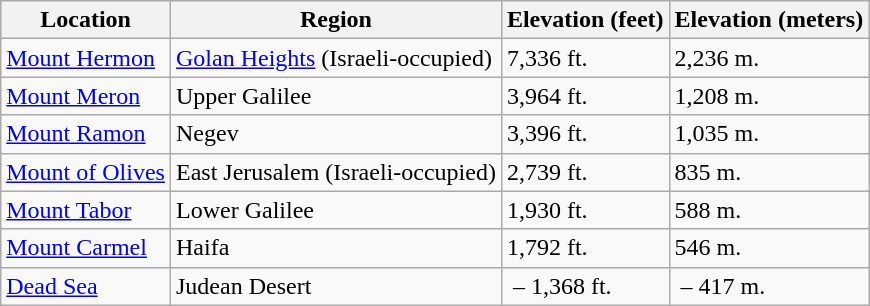<table class="wikitable">
<tr>
<th>Location</th>
<th>Region</th>
<th>Elevation (feet)</th>
<th>Elevation (meters)</th>
</tr>
<tr>
<td><a href='#'>Mount Hermon</a></td>
<td><a href='#'>Golan Heights</a> (Israeli-occupied)</td>
<td>7,336 ft.</td>
<td>2,236 m.</td>
</tr>
<tr>
<td><a href='#'>Mount Meron</a></td>
<td>Upper Galilee</td>
<td>3,964 ft.</td>
<td>1,208 m.</td>
</tr>
<tr>
<td><a href='#'>Mount Ramon</a></td>
<td>Negev</td>
<td>3,396 ft.</td>
<td>1,035 m.</td>
</tr>
<tr>
<td><a href='#'>Mount of Olives</a></td>
<td>East Jerusalem (Israeli-occupied)</td>
<td>2,739 ft.</td>
<td>835 m.</td>
</tr>
<tr>
<td><a href='#'>Mount Tabor</a></td>
<td>Lower Galilee</td>
<td>1,930 ft.</td>
<td>588 m.</td>
</tr>
<tr>
<td><a href='#'>Mount Carmel</a></td>
<td>Haifa</td>
<td>1,792 ft.</td>
<td>546 m.</td>
</tr>
<tr>
<td><a href='#'>Dead Sea</a></td>
<td>Judean Desert</td>
<td> – 1,368 ft.</td>
<td> – 417 m.</td>
</tr>
</table>
